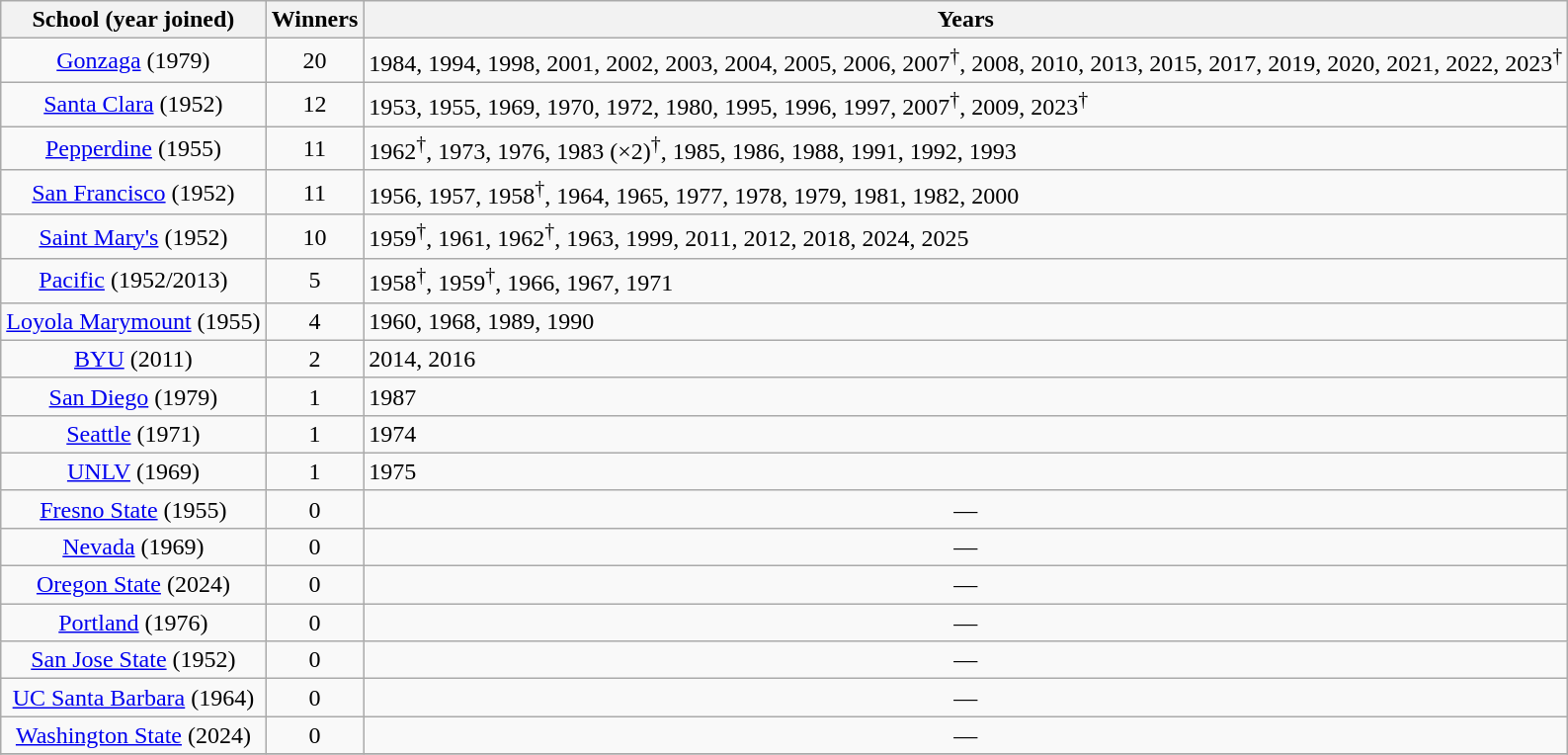<table class="wikitable" border="1">
<tr>
<th>School (year joined)</th>
<th>Winners</th>
<th>Years</th>
</tr>
<tr align="center">
<td><a href='#'>Gonzaga</a> (1979)</td>
<td>20</td>
<td align="left">1984, 1994, 1998, 2001, 2002, 2003, 2004, 2005, 2006, 2007<sup>†</sup>, 2008, 2010, 2013, 2015, 2017, 2019, 2020, 2021, 2022, 2023<sup>†</sup></td>
</tr>
<tr align="center">
<td><a href='#'>Santa Clara</a> (1952)</td>
<td>12</td>
<td align="left">1953, 1955, 1969, 1970, 1972, 1980, 1995, 1996, 1997, 2007<sup>†</sup>, 2009, 2023<sup>†</sup></td>
</tr>
<tr align="center">
<td><a href='#'>Pepperdine</a> (1955)</td>
<td>11</td>
<td align="left">1962<sup>†</sup>, 1973, 1976, 1983 (×2)<sup>†</sup>, 1985, 1986, 1988, 1991, 1992, 1993</td>
</tr>
<tr align="center">
<td><a href='#'>San Francisco</a> (1952)</td>
<td>11</td>
<td align="left">1956, 1957, 1958<sup>†</sup>, 1964, 1965, 1977, 1978, 1979, 1981, 1982, 2000</td>
</tr>
<tr align="center">
<td><a href='#'>Saint Mary's</a> (1952)</td>
<td>10</td>
<td align="left">1959<sup>†</sup>, 1961, 1962<sup>†</sup>, 1963, 1999, 2011, 2012, 2018, 2024, 2025</td>
</tr>
<tr align="center">
<td><a href='#'>Pacific</a> (1952/2013)</td>
<td>5</td>
<td align="left">1958<sup>†</sup>, 1959<sup>†</sup>, 1966, 1967, 1971</td>
</tr>
<tr align="center">
<td><a href='#'>Loyola Marymount</a> (1955)</td>
<td>4</td>
<td align="left">1960, 1968, 1989, 1990</td>
</tr>
<tr align="center">
<td><a href='#'>BYU</a> (2011)</td>
<td>2</td>
<td align="left">2014, 2016</td>
</tr>
<tr align="center">
<td><a href='#'>San Diego</a> (1979)</td>
<td>1</td>
<td align="left">1987</td>
</tr>
<tr align="center">
<td><a href='#'>Seattle</a> (1971)</td>
<td>1</td>
<td align="left">1974</td>
</tr>
<tr align="center">
<td><a href='#'>UNLV</a> (1969)</td>
<td>1</td>
<td align="left">1975</td>
</tr>
<tr align="center">
<td><a href='#'>Fresno State</a> (1955)</td>
<td>0</td>
<td>—</td>
</tr>
<tr align="center">
<td><a href='#'>Nevada</a> (1969)</td>
<td>0</td>
<td>—</td>
</tr>
<tr align="center">
<td><a href='#'>Oregon State</a> (2024)</td>
<td>0</td>
<td>—</td>
</tr>
<tr align="center">
<td><a href='#'>Portland</a> (1976)</td>
<td>0</td>
<td>—</td>
</tr>
<tr align="center">
<td><a href='#'>San Jose State</a> (1952)</td>
<td>0</td>
<td>—</td>
</tr>
<tr align="center">
<td><a href='#'>UC Santa Barbara</a> (1964)</td>
<td>0</td>
<td>—</td>
</tr>
<tr align="center">
<td><a href='#'>Washington State</a> (2024)</td>
<td>0</td>
<td>—</td>
</tr>
<tr align="center">
</tr>
</table>
